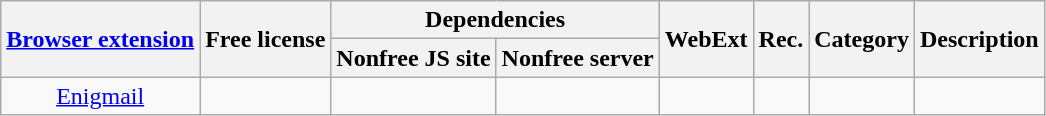<table class="wikitable sortable" style="width: auto; text-align: center;">
<tr>
<th rowspan="2"><a href='#'>Browser extension</a></th>
<th rowspan="2">Free license</th>
<th colspan="2">Dependencies</th>
<th rowspan="2">WebExt</th>
<th rowspan="2">Rec.</th>
<th rowspan="2">Category</th>
<th rowspan="2">Description</th>
</tr>
<tr>
<th>Nonfree JS site</th>
<th>Nonfree server</th>
</tr>
<tr>
<td><a href='#'>Enigmail</a></td>
<td></td>
<td></td>
<td></td>
<td></td>
<td></td>
<td></td>
<td></td>
</tr>
</table>
